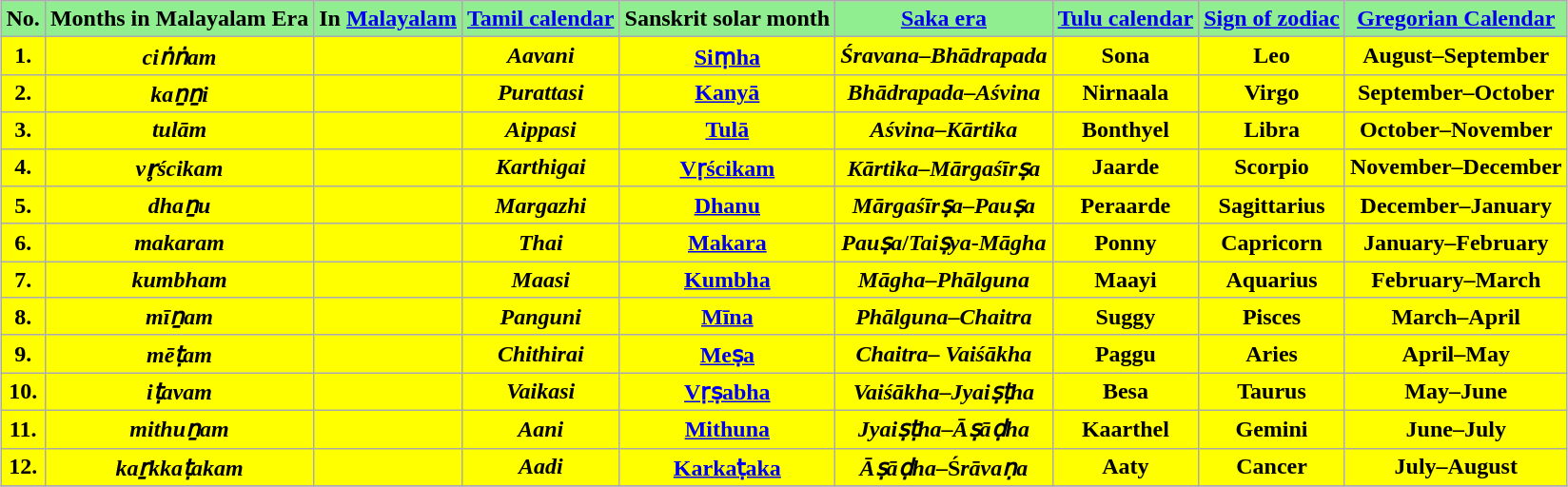<table class="wikitable" style="margin: 1em auto 1em auto">
<tr>
<th style="background:lightgreen">No.</th>
<th style="background:lightgreen">Months in Malayalam Era</th>
<th style="background:lightgreen">In <a href='#'>Malayalam</a></th>
<th style="background:lightgreen"><a href='#'>Tamil calendar</a></th>
<th style="background:lightgreen">Sanskrit solar month</th>
<th style="background:lightgreen"><a href='#'>Saka era</a></th>
<th style="background:lightgreen"><a href='#'>Tulu calendar</a></th>
<th style="background:lightgreen"><a href='#'>Sign of zodiac</a></th>
<th style="background:lightgreen"><a href='#'>Gregorian Calendar</a></th>
</tr>
<tr>
<th style="background:yellow"><strong>1.</strong></th>
<th style="background:yellow"><em>ciṅṅam</em></th>
<th style="background:yellow"></th>
<th style="background:yellow"><em>Aavani</em></th>
<th style="background:yellow"><a href='#'>Siṃha</a></th>
<th style="background:yellow"><em>Śravana</em>–<em>Bhādrapada</em></th>
<th style="background:yellow">Sona</th>
<th style="background:yellow">Leo</th>
<th style="background:yellow">August–September</th>
</tr>
<tr>
<th style="background:yellow"><strong>2.</strong></th>
<th style="background:yellow"><em>kaṉṉi</em></th>
<th style="background:yellow"></th>
<th style="background:yellow"><em>Purattasi</em></th>
<th style="background:yellow"><a href='#'>Kanyā</a></th>
<th style="background:yellow"><em>Bhādrapada</em>–<em>Aśvina</em></th>
<th style="background:yellow">Nirnaala</th>
<th style="background:yellow">Virgo</th>
<th style="background:yellow">September–October</th>
</tr>
<tr>
<th style="background:yellow"><strong>3.</strong></th>
<th style="background:yellow"><em>tulām</em></th>
<th style="background:yellow"></th>
<th style="background:yellow"><em>Aippasi </em></th>
<th style="background:yellow"><a href='#'>Tulā</a></th>
<th style="background:yellow"><em>Aśvina</em>–<em>Kārtika</em></th>
<th style="background:yellow">Bonthyel</th>
<th style="background:yellow">Libra</th>
<th style="background:yellow">October–November</th>
</tr>
<tr>
<th style="background:yellow"><strong>4.</strong></th>
<th style="background:yellow"><em>vr̥ścikam</em></th>
<th style="background:yellow"></th>
<th style="background:yellow"><em>Karthigai</em></th>
<th style="background:yellow"><a href='#'>Vṛścikam</a></th>
<th style="background:yellow"><em>Kārtika</em>–<em>Mārgaśīrṣa</em></th>
<th style="background:yellow">Jaarde</th>
<th style="background:yellow">Scorpio</th>
<th style="background:yellow">November–December</th>
</tr>
<tr>
<th style="background:yellow"><strong>5.</strong></th>
<th style="background:yellow"><em>dhaṉu</em></th>
<th style="background:yellow"></th>
<th style="background:yellow"><em>Margazhi </em></th>
<th style="background:yellow"><a href='#'>Dhanu</a></th>
<th style="background:yellow"><em>Mārgaśīrṣa</em>–<em>Pauṣa </em></th>
<th style="background:yellow">Peraarde</th>
<th style="background:yellow">Sagittarius</th>
<th style="background:yellow">December–January</th>
</tr>
<tr>
<th style="background:yellow"><strong>6.</strong></th>
<th style="background:yellow"><em>makaram</em></th>
<th style="background:yellow"></th>
<th style="background:yellow"><em>Thai </em></th>
<th style="background:yellow"><a href='#'>Makara</a></th>
<th style="background:yellow"><em>Pauṣa</em>/<em>Taiṣya</em>-<em>Māgha</em></th>
<th style="background:yellow">Ponny</th>
<th style="background:yellow">Capricorn</th>
<th style="background:yellow">January–February</th>
</tr>
<tr>
<th style="background:yellow"><strong>7.</strong></th>
<th style="background:yellow"><em>kumbham</em></th>
<th style="background:yellow"></th>
<th style="background:yellow"><em>Maasi</em></th>
<th style="background:yellow"><a href='#'>Kumbha</a></th>
<th style="background:yellow"><em>Māgha</em>–<em>Phālguna </em></th>
<th style="background:yellow">Maayi</th>
<th style="background:yellow">Aquarius</th>
<th style="background:yellow">February–March</th>
</tr>
<tr>
<th style="background:yellow"><strong>8.</strong></th>
<th style="background:yellow"><em>mīṉam</em></th>
<th style="background:yellow"></th>
<th style="background:yellow"><em>Panguni </em></th>
<th style="background:yellow"><a href='#'>Mīna</a></th>
<th style="background:yellow"><em>Phālguna</em>–<em>Chaitra </em></th>
<th style="background:yellow">Suggy</th>
<th style="background:yellow">Pisces</th>
<th style="background:yellow">March–April</th>
</tr>
<tr>
<th style="background:yellow"><strong>9.</strong></th>
<th style="background:yellow"><em>mēṭam</em></th>
<th style="background:yellow"></th>
<th style="background:yellow"><em>Chithirai </em></th>
<th style="background:yellow"><a href='#'>Meṣa</a></th>
<th style="background:yellow"><em>Chaitra</em>– <em>Vaiśākha</em></th>
<th style="background:yellow">Paggu</th>
<th style="background:yellow">Aries</th>
<th style="background:yellow">April–May</th>
</tr>
<tr>
<th style="background:yellow"><strong>10.</strong></th>
<th style="background:yellow"><em>iṭavam</em></th>
<th style="background:yellow"></th>
<th style="background:yellow"><em>Vaikasi </em></th>
<th style="background:yellow"><a href='#'>Vṛṣabha</a></th>
<th style="background:yellow"><em>Vaiśākha</em>–<em>Jyaiṣṭha</em></th>
<th style="background:yellow">Besa</th>
<th style="background:yellow">Taurus</th>
<th style="background:yellow">May–June</th>
</tr>
<tr>
<th style="background:yellow"><strong>11.</strong></th>
<th style="background:yellow"><em>mithuṉam</em></th>
<th style="background:yellow"></th>
<th style="background:yellow"><em> Aani </em></th>
<th style="background:yellow"><a href='#'>Mithuna</a></th>
<th style="background:yellow"><em>Jyaiṣṭha</em>–<em>Āṣāḍha</em></th>
<th style="background:yellow">Kaarthel</th>
<th style="background:yellow">Gemini</th>
<th style="background:yellow">June–July</th>
</tr>
<tr>
<th style="background:yellow"><strong>12.</strong></th>
<th style="background:yellow"><em>kaṟkkaṭakam</em></th>
<th style="background:yellow"></th>
<th style="background:yellow"><em> Aadi </em></th>
<th style="background:yellow"><a href='#'>Karkaṭaka</a></th>
<th style="background:yellow"><em>Āṣāḍha</em>–Ś<em>rāvaṇa</em></th>
<th style="background:yellow">Aaty</th>
<th style="background:yellow">Cancer</th>
<th style="background:yellow">July–August</th>
</tr>
<tr>
</tr>
</table>
